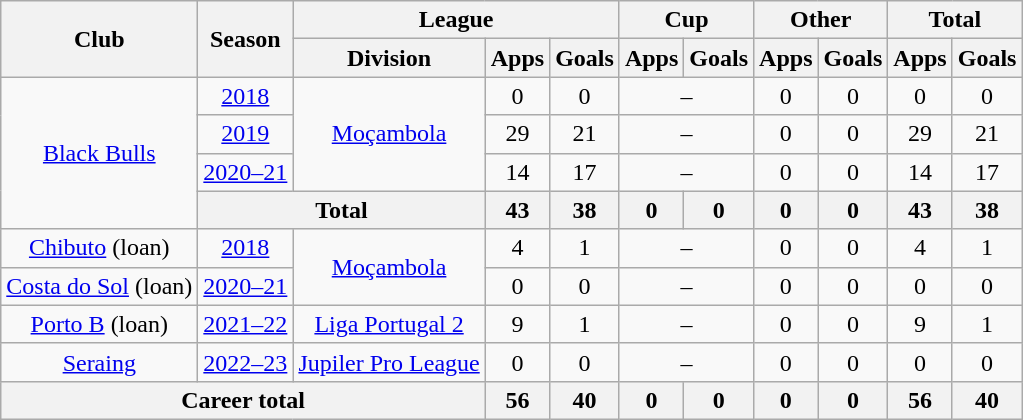<table class="wikitable" style="text-align: center">
<tr>
<th rowspan="2">Club</th>
<th rowspan="2">Season</th>
<th colspan="3">League</th>
<th colspan="2">Cup</th>
<th colspan="2">Other</th>
<th colspan="2">Total</th>
</tr>
<tr>
<th>Division</th>
<th>Apps</th>
<th>Goals</th>
<th>Apps</th>
<th>Goals</th>
<th>Apps</th>
<th>Goals</th>
<th>Apps</th>
<th>Goals</th>
</tr>
<tr>
<td rowspan="4"><a href='#'>Black Bulls</a></td>
<td><a href='#'>2018</a></td>
<td rowspan="3"><a href='#'>Moçambola</a></td>
<td>0</td>
<td>0</td>
<td colspan="2">–</td>
<td>0</td>
<td>0</td>
<td>0</td>
<td>0</td>
</tr>
<tr>
<td><a href='#'>2019</a></td>
<td>29</td>
<td>21</td>
<td colspan="2">–</td>
<td>0</td>
<td>0</td>
<td>29</td>
<td>21</td>
</tr>
<tr>
<td><a href='#'>2020–21</a></td>
<td>14</td>
<td>17</td>
<td colspan="2">–</td>
<td>0</td>
<td>0</td>
<td>14</td>
<td>17</td>
</tr>
<tr>
<th colspan="2"><strong>Total</strong></th>
<th>43</th>
<th>38</th>
<th>0</th>
<th>0</th>
<th>0</th>
<th>0</th>
<th>43</th>
<th>38</th>
</tr>
<tr>
<td><a href='#'>Chibuto</a> (loan)</td>
<td><a href='#'>2018</a></td>
<td rowspan="2"><a href='#'>Moçambola</a></td>
<td>4</td>
<td>1</td>
<td colspan="2">–</td>
<td>0</td>
<td>0</td>
<td>4</td>
<td>1</td>
</tr>
<tr>
<td><a href='#'>Costa do Sol</a> (loan)</td>
<td><a href='#'>2020–21</a></td>
<td>0</td>
<td>0</td>
<td colspan="2">–</td>
<td>0</td>
<td>0</td>
<td>0</td>
<td>0</td>
</tr>
<tr>
<td><a href='#'>Porto B</a> (loan)</td>
<td><a href='#'>2021–22</a></td>
<td><a href='#'>Liga Portugal 2</a></td>
<td>9</td>
<td>1</td>
<td colspan="2">–</td>
<td>0</td>
<td>0</td>
<td>9</td>
<td>1</td>
</tr>
<tr>
<td><a href='#'>Seraing</a></td>
<td><a href='#'>2022–23</a></td>
<td><a href='#'>Jupiler Pro League</a></td>
<td>0</td>
<td>0</td>
<td colspan="2">–</td>
<td>0</td>
<td>0</td>
<td>0</td>
<td>0</td>
</tr>
<tr>
<th colspan="3"><strong>Career total</strong></th>
<th>56</th>
<th>40</th>
<th>0</th>
<th>0</th>
<th>0</th>
<th>0</th>
<th>56</th>
<th>40</th>
</tr>
</table>
